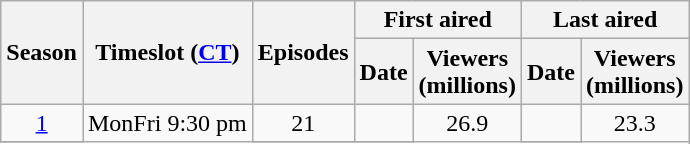<table class="wikitable" style="text-align: center">
<tr>
<th scope="col" rowspan="2">Season</th>
<th scope="col" rowspan="2">Timeslot (<a href='#'>CT</a>)</th>
<th scope="col" rowspan="2" colspan="1">Episodes</th>
<th scope="col" colspan="2">First aired</th>
<th scope="col" colspan="2">Last aired</th>
</tr>
<tr>
<th scope="col">Date</th>
<th scope="col">Viewers<br>(millions)</th>
<th scope="col">Date</th>
<th scope="col">Viewers<br>(millions)</th>
</tr>
<tr>
<td rowspan="1"><a href='#'>1</a></td>
<td rowspan="2">MonFri 9:30 pm</td>
<td>21</td>
<td></td>
<td rowspan="2">26.9</td>
<td></td>
<td rowspan="2">23.3</td>
</tr>
<tr>
</tr>
</table>
